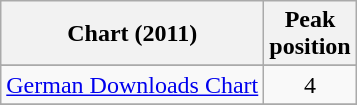<table class="wikitable sortable" border="1">
<tr>
<th>Chart (2011)</th>
<th>Peak<br>position</th>
</tr>
<tr>
</tr>
<tr>
</tr>
<tr>
<td><a href='#'>German Downloads Chart</a></td>
<td style="text-align:center;">4</td>
</tr>
<tr>
</tr>
</table>
